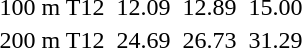<table>
<tr>
<td>100 m T12</td>
<td></td>
<td>12.09</td>
<td></td>
<td>12.89</td>
<td></td>
<td>15.00</td>
</tr>
<tr>
<td>200 m T12</td>
<td></td>
<td>24.69</td>
<td></td>
<td>26.73</td>
<td></td>
<td>31.29</td>
</tr>
</table>
